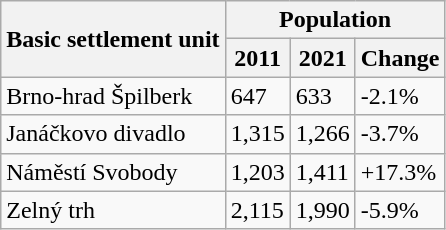<table class="wikitable sortable">
<tr>
<th rowspan=2>Basic settlement unit</th>
<th colspan=3>Population</th>
</tr>
<tr>
<th>2011</th>
<th>2021</th>
<th>Change</th>
</tr>
<tr>
<td>Brno-hrad Špilberk</td>
<td>647</td>
<td>633</td>
<td>-2.1%</td>
</tr>
<tr>
<td>Janáčkovo divadlo</td>
<td>1,315</td>
<td>1,266</td>
<td>-3.7%</td>
</tr>
<tr>
<td>Náměstí Svobody</td>
<td>1,203</td>
<td>1,411</td>
<td>+17.3%</td>
</tr>
<tr>
<td>Zelný trh</td>
<td>2,115</td>
<td>1,990</td>
<td>-5.9%</td>
</tr>
</table>
